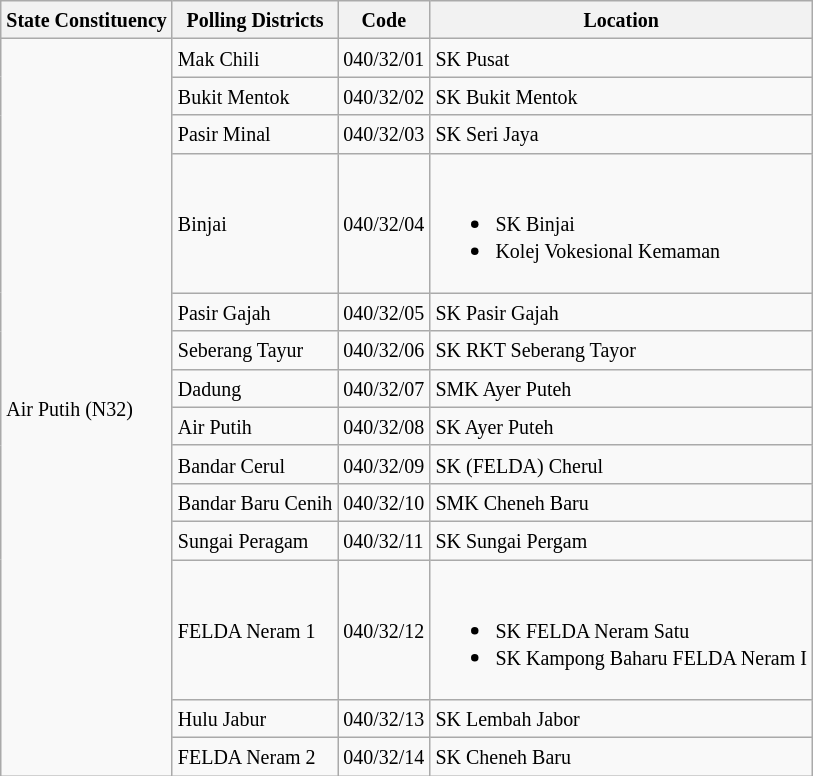<table class="wikitable sortable mw-collapsible">
<tr>
<th><small>State Constituency</small></th>
<th><small>Polling Districts</small></th>
<th><small>Code</small></th>
<th><small>Location</small></th>
</tr>
<tr>
<td rowspan="14"><small>Air Putih (N32)</small></td>
<td><small>Mak Chili</small></td>
<td><small>040/32/01</small></td>
<td><small>SK Pusat</small></td>
</tr>
<tr>
<td><small>Bukit Mentok</small></td>
<td><small>040/32/02</small></td>
<td><small>SK Bukit Mentok</small></td>
</tr>
<tr>
<td><small>Pasir Minal</small></td>
<td><small>040/32/03</small></td>
<td><small>SK Seri Jaya</small></td>
</tr>
<tr>
<td><small>Binjai</small></td>
<td><small>040/32/04</small></td>
<td><br><ul><li><small>SK Binjai</small></li><li><small>Kolej Vokesional Kemaman</small></li></ul></td>
</tr>
<tr>
<td><small>Pasir Gajah</small></td>
<td><small>040/32/05</small></td>
<td><small>SK Pasir Gajah</small></td>
</tr>
<tr>
<td><small>Seberang Tayur</small></td>
<td><small>040/32/06</small></td>
<td><small>SK RKT Seberang Tayor</small></td>
</tr>
<tr>
<td><small>Dadung</small></td>
<td><small>040/32/07</small></td>
<td><small>SMK Ayer Puteh</small></td>
</tr>
<tr>
<td><small>Air Putih</small></td>
<td><small>040/32/08</small></td>
<td><small>SK Ayer Puteh</small></td>
</tr>
<tr>
<td><small>Bandar Cerul</small></td>
<td><small>040/32/09</small></td>
<td><small>SK (FELDA) Cherul</small></td>
</tr>
<tr>
<td><small>Bandar Baru Cenih</small></td>
<td><small>040/32/10</small></td>
<td><small>SMK Cheneh Baru</small></td>
</tr>
<tr>
<td><small>Sungai Peragam</small></td>
<td><small>040/32/11</small></td>
<td><small>SK Sungai Pergam</small></td>
</tr>
<tr>
<td><small>FELDA Neram 1</small></td>
<td><small>040/32/12</small></td>
<td><br><ul><li><small>SK FELDA Neram Satu</small></li><li><small>SK Kampong Baharu FELDA Neram I</small></li></ul></td>
</tr>
<tr>
<td><small>Hulu Jabur</small></td>
<td><small>040/32/13</small></td>
<td><small>SK Lembah Jabor</small></td>
</tr>
<tr>
<td><small>FELDA Neram 2</small></td>
<td><small>040/32/14</small></td>
<td><small>SK Cheneh Baru</small></td>
</tr>
</table>
